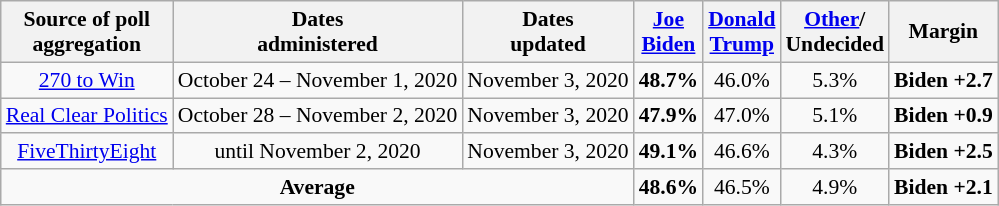<table class="wikitable sortable" style="text-align:center;font-size:90%">
<tr>
<th style="" "width="40px"">Source of poll<br>aggregation</th>
<th>Dates<br>administered</th>
<th>Dates<br>updated</th>
<th><a href='#'>Joe<br>Biden</a><br><small></small></th>
<th><a href='#'>Donald<br>Trump</a><br><small></small></th>
<th><a href='#'>Other</a>/<br>Undecided</th>
<th>Margin</th>
</tr>
<tr>
<td style="" "font-size:100%"><a href='#'>270 to Win</a></td>
<td>October 24 – November 1, 2020</td>
<td>November 3, 2020</td>
<td><strong>48.7%</strong></td>
<td>46.0%</td>
<td>5.3%</td>
<td><strong>Biden +2.7</strong></td>
</tr>
<tr>
<td><a href='#'>Real Clear Politics</a></td>
<td>October 28 – November 2, 2020</td>
<td>November 3, 2020</td>
<td><strong>47.9%</strong></td>
<td>47.0%</td>
<td>5.1%</td>
<td><strong>Biden +0.9</strong></td>
</tr>
<tr>
<td><a href='#'>FiveThirtyEight</a></td>
<td>until November 2, 2020</td>
<td>November 3, 2020</td>
<td><strong>49.1%</strong></td>
<td>46.6%</td>
<td>4.3%</td>
<td><strong>Biden +2.5</strong></td>
</tr>
<tr>
<td colspan="3"><strong>Average</strong></td>
<td><strong>48.6%</strong></td>
<td>46.5%</td>
<td>4.9%</td>
<td><strong>Biden +2.1</strong></td>
</tr>
</table>
